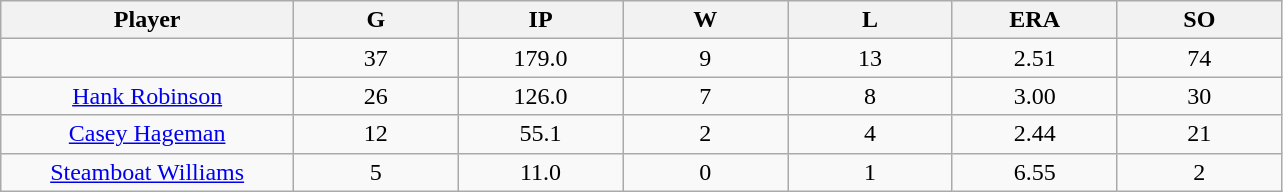<table class="wikitable sortable">
<tr>
<th bgcolor="#DDDDFF" width="16%">Player</th>
<th bgcolor="#DDDDFF" width="9%">G</th>
<th bgcolor="#DDDDFF" width="9%">IP</th>
<th bgcolor="#DDDDFF" width="9%">W</th>
<th bgcolor="#DDDDFF" width="9%">L</th>
<th bgcolor="#DDDDFF" width="9%">ERA</th>
<th bgcolor="#DDDDFF" width="9%">SO</th>
</tr>
<tr align="center">
<td></td>
<td>37</td>
<td>179.0</td>
<td>9</td>
<td>13</td>
<td>2.51</td>
<td>74</td>
</tr>
<tr align="center">
<td><a href='#'>Hank Robinson</a></td>
<td>26</td>
<td>126.0</td>
<td>7</td>
<td>8</td>
<td>3.00</td>
<td>30</td>
</tr>
<tr align="center">
<td><a href='#'>Casey Hageman</a></td>
<td>12</td>
<td>55.1</td>
<td>2</td>
<td>4</td>
<td>2.44</td>
<td>21</td>
</tr>
<tr align="center">
<td><a href='#'>Steamboat Williams</a></td>
<td>5</td>
<td>11.0</td>
<td>0</td>
<td>1</td>
<td>6.55</td>
<td>2</td>
</tr>
</table>
